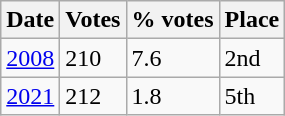<table class="wikitable">
<tr>
<th>Date</th>
<th>Votes</th>
<th>% votes</th>
<th>Place</th>
</tr>
<tr>
<td><a href='#'>2008</a></td>
<td>210</td>
<td>7.6</td>
<td>2nd</td>
</tr>
<tr>
<td><a href='#'>2021</a></td>
<td>212</td>
<td>1.8</td>
<td>5th</td>
</tr>
</table>
